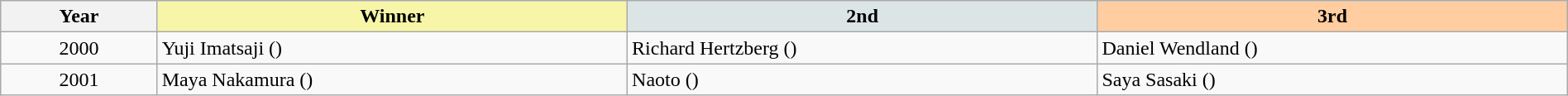<table class="wikitable" width=100%>
<tr>
<th width=10%>Year</th>
<th style="background-color: #F7F6A8;" width=30%>Winner</th>
<th style="background-color: #DCE5E5;" width=30%>2nd</th>
<th style="background-color: #FFCDA0;" width=30%>3rd</th>
</tr>
<tr>
<td align=center>2000 </td>
<td>Yuji Imatsaji ()</td>
<td>Richard Hertzberg ()</td>
<td>Daniel Wendland ()</td>
</tr>
<tr>
<td align=center>2001 </td>
<td>Maya Nakamura ()</td>
<td>Naoto ()</td>
<td>Saya Sasaki ()</td>
</tr>
</table>
